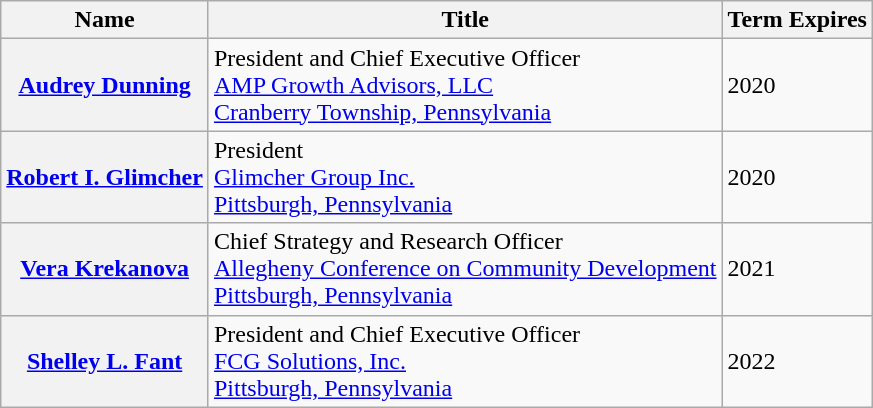<table class="wikitable sortable">
<tr>
<th>Name</th>
<th>Title</th>
<th>Term Expires</th>
</tr>
<tr>
<th><a href='#'>Audrey Dunning</a></th>
<td>President and Chief Executive Officer<br><a href='#'>AMP Growth Advisors, LLC</a><br><a href='#'>Cranberry Township, Pennsylvania</a></td>
<td>2020</td>
</tr>
<tr>
<th><a href='#'>Robert I. Glimcher</a></th>
<td>President<br><a href='#'>Glimcher Group Inc.</a><br><a href='#'>Pittsburgh, Pennsylvania</a></td>
<td>2020</td>
</tr>
<tr>
<th><a href='#'>Vera Krekanova</a></th>
<td>Chief Strategy and Research Officer<br><a href='#'>Allegheny Conference on Community Development</a><br><a href='#'>Pittsburgh, Pennsylvania</a></td>
<td>2021</td>
</tr>
<tr>
<th><a href='#'>Shelley L. Fant</a></th>
<td>President and Chief Executive Officer<br><a href='#'>FCG Solutions, Inc.</a><br><a href='#'>Pittsburgh, Pennsylvania</a></td>
<td>2022</td>
</tr>
</table>
